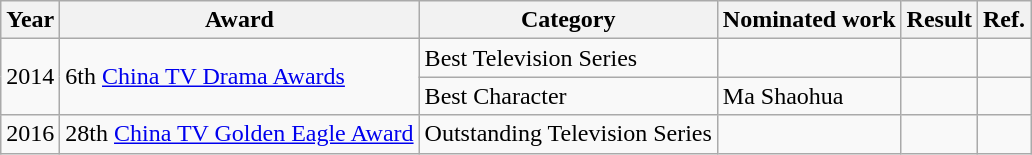<table class="wikitable">
<tr>
<th>Year</th>
<th>Award</th>
<th>Category</th>
<th>Nominated work</th>
<th>Result</th>
<th>Ref.</th>
</tr>
<tr>
<td rowspan=2>2014</td>
<td rowspan=2>6th <a href='#'>China TV Drama Awards</a></td>
<td>Best Television Series</td>
<td></td>
<td></td>
<td></td>
</tr>
<tr>
<td>Best Character</td>
<td>Ma Shaohua</td>
<td></td>
<td></td>
</tr>
<tr>
<td>2016</td>
<td>28th <a href='#'>China TV Golden Eagle Award</a></td>
<td>Outstanding Television Series</td>
<td></td>
<td></td>
<td></td>
</tr>
</table>
